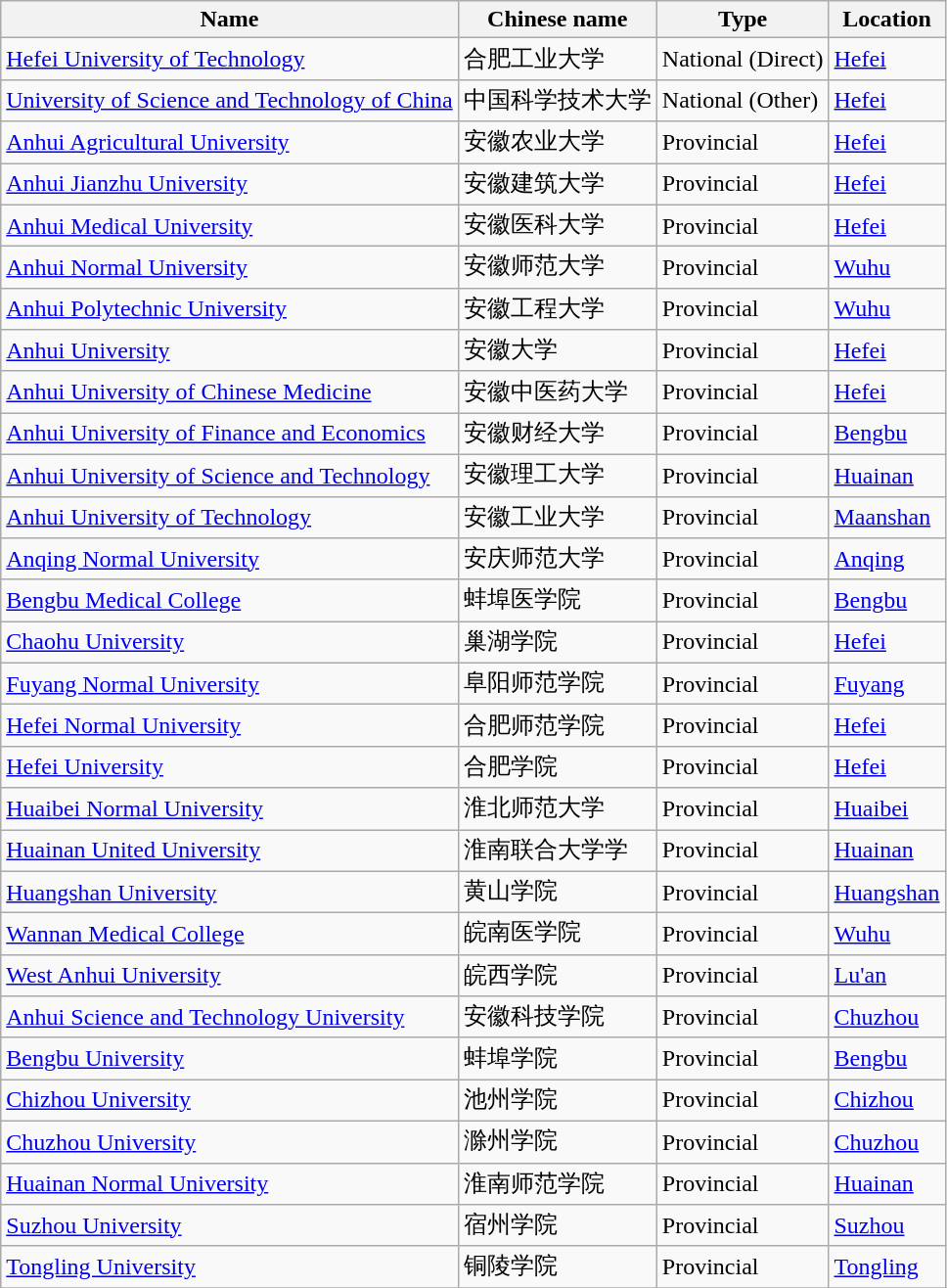<table class="wikitable + sortable">
<tr>
<th>Name</th>
<th>Chinese name</th>
<th>Type</th>
<th>Location</th>
</tr>
<tr>
<td><a href='#'>Hefei University of Technology</a></td>
<td>合肥工业大学</td>
<td>National (Direct)</td>
<td><a href='#'>Hefei</a></td>
</tr>
<tr>
<td><a href='#'>University of Science and Technology of China</a></td>
<td>中国科学技术大学</td>
<td>National (Other)</td>
<td><a href='#'>Hefei</a></td>
</tr>
<tr>
<td><a href='#'>Anhui Agricultural University</a></td>
<td>安徽农业大学</td>
<td>Provincial</td>
<td><a href='#'>Hefei</a></td>
</tr>
<tr>
<td><a href='#'>Anhui Jianzhu University</a></td>
<td>安徽建筑大学</td>
<td>Provincial</td>
<td><a href='#'>Hefei</a></td>
</tr>
<tr>
<td><a href='#'>Anhui Medical University</a></td>
<td>安徽医科大学</td>
<td>Provincial</td>
<td><a href='#'>Hefei</a></td>
</tr>
<tr>
<td><a href='#'>Anhui Normal University</a></td>
<td>安徽师范大学</td>
<td>Provincial</td>
<td><a href='#'>Wuhu</a></td>
</tr>
<tr>
<td><a href='#'>Anhui Polytechnic University</a></td>
<td>安徽工程大学</td>
<td>Provincial</td>
<td><a href='#'>Wuhu</a></td>
</tr>
<tr>
<td><a href='#'>Anhui University</a></td>
<td>安徽大学</td>
<td>Provincial</td>
<td><a href='#'>Hefei</a></td>
</tr>
<tr>
<td><a href='#'>Anhui University of Chinese Medicine</a></td>
<td>安徽中医药大学</td>
<td>Provincial</td>
<td><a href='#'>Hefei</a></td>
</tr>
<tr>
<td><a href='#'>Anhui University of Finance and Economics</a></td>
<td>安徽财经大学</td>
<td>Provincial</td>
<td><a href='#'>Bengbu</a></td>
</tr>
<tr>
<td><a href='#'>Anhui University of Science and Technology</a></td>
<td>安徽理工大学</td>
<td>Provincial</td>
<td><a href='#'>Huainan</a></td>
</tr>
<tr>
<td><a href='#'>Anhui University of Technology</a></td>
<td>安徽工业大学</td>
<td>Provincial</td>
<td><a href='#'>Maanshan</a></td>
</tr>
<tr>
<td><a href='#'>Anqing Normal University</a></td>
<td>安庆师范大学</td>
<td>Provincial</td>
<td><a href='#'>Anqing</a></td>
</tr>
<tr>
<td><a href='#'>Bengbu Medical College</a></td>
<td>蚌埠医学院</td>
<td>Provincial</td>
<td><a href='#'>Bengbu</a></td>
</tr>
<tr>
<td><a href='#'>Chaohu University</a></td>
<td>巢湖学院</td>
<td>Provincial</td>
<td><a href='#'>Hefei</a></td>
</tr>
<tr>
<td><a href='#'>Fuyang Normal University</a></td>
<td>阜阳师范学院</td>
<td>Provincial</td>
<td><a href='#'>Fuyang</a></td>
</tr>
<tr>
<td><a href='#'>Hefei Normal University</a></td>
<td>合肥师范学院</td>
<td>Provincial</td>
<td><a href='#'>Hefei</a></td>
</tr>
<tr>
<td><a href='#'>Hefei University</a></td>
<td>合肥学院</td>
<td>Provincial</td>
<td><a href='#'>Hefei</a></td>
</tr>
<tr>
<td><a href='#'>Huaibei Normal University</a></td>
<td>淮北师范大学</td>
<td>Provincial</td>
<td><a href='#'>Huaibei</a></td>
</tr>
<tr>
<td><a href='#'>Huainan United University</a></td>
<td>淮南联合大学学</td>
<td>Provincial</td>
<td><a href='#'>Huainan</a></td>
</tr>
<tr>
<td><a href='#'>Huangshan University</a></td>
<td>黄山学院</td>
<td>Provincial</td>
<td><a href='#'>Huangshan</a></td>
</tr>
<tr>
<td><a href='#'>Wannan Medical College</a></td>
<td>皖南医学院</td>
<td>Provincial</td>
<td><a href='#'>Wuhu</a></td>
</tr>
<tr>
<td><a href='#'>West Anhui University</a></td>
<td>皖西学院</td>
<td>Provincial</td>
<td><a href='#'>Lu'an</a></td>
</tr>
<tr>
<td><a href='#'>Anhui Science and Technology University</a></td>
<td>安徽科技学院</td>
<td>Provincial</td>
<td><a href='#'>Chuzhou</a></td>
</tr>
<tr>
<td><a href='#'>Bengbu University</a></td>
<td>蚌埠学院</td>
<td>Provincial</td>
<td><a href='#'>Bengbu</a></td>
</tr>
<tr>
<td><a href='#'>Chizhou University</a></td>
<td>池州学院</td>
<td>Provincial</td>
<td><a href='#'>Chizhou</a></td>
</tr>
<tr>
<td><a href='#'>Chuzhou University</a></td>
<td>滁州学院</td>
<td>Provincial</td>
<td><a href='#'>Chuzhou</a></td>
</tr>
<tr>
<td><a href='#'>Huainan Normal University</a></td>
<td>淮南师范学院</td>
<td>Provincial</td>
<td><a href='#'>Huainan</a></td>
</tr>
<tr>
<td><a href='#'>Suzhou University</a></td>
<td>宿州学院</td>
<td>Provincial</td>
<td><a href='#'>Suzhou</a></td>
</tr>
<tr>
<td><a href='#'>Tongling University</a></td>
<td>铜陵学院</td>
<td>Provincial</td>
<td><a href='#'>Tongling</a></td>
</tr>
<tr>
</tr>
</table>
